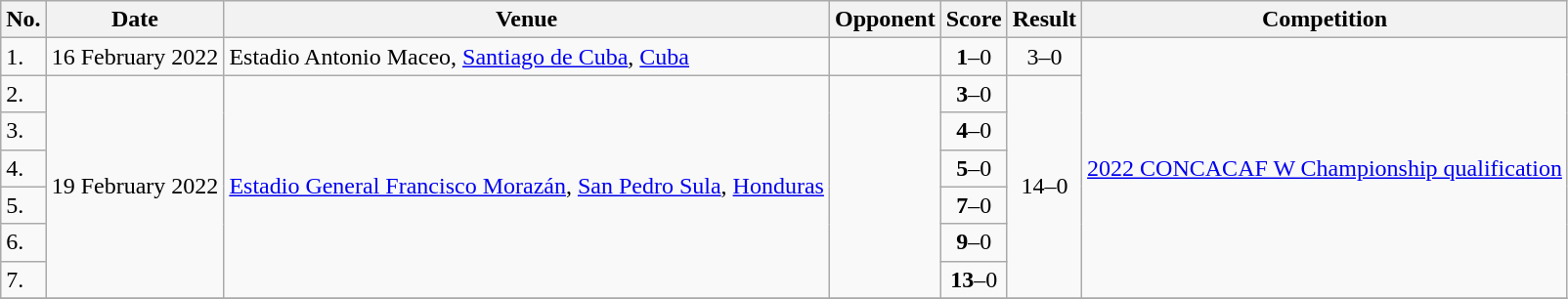<table class="wikitable">
<tr>
<th>No.</th>
<th>Date</th>
<th>Venue</th>
<th>Opponent</th>
<th>Score</th>
<th>Result</th>
<th>Competition</th>
</tr>
<tr>
<td>1.</td>
<td>16 February 2022</td>
<td>Estadio Antonio Maceo, <a href='#'>Santiago de Cuba</a>, <a href='#'>Cuba</a></td>
<td></td>
<td align=center><strong>1</strong>–0</td>
<td align=center>3–0</td>
<td rowspan=7><a href='#'>2022 CONCACAF W Championship qualification</a></td>
</tr>
<tr>
<td>2.</td>
<td rowspan=6>19 February 2022</td>
<td rowspan=6><a href='#'>Estadio General Francisco Morazán</a>, <a href='#'>San Pedro Sula</a>, <a href='#'>Honduras</a></td>
<td rowspan=6></td>
<td align=center><strong>3</strong>–0</td>
<td rowspan=6 align=center>14–0</td>
</tr>
<tr>
<td>3.</td>
<td align=center><strong>4</strong>–0</td>
</tr>
<tr>
<td>4.</td>
<td align=center><strong>5</strong>–0</td>
</tr>
<tr>
<td>5.</td>
<td align=center><strong>7</strong>–0</td>
</tr>
<tr>
<td>6.</td>
<td align=center><strong>9</strong>–0</td>
</tr>
<tr>
<td>7.</td>
<td align=center><strong>13</strong>–0</td>
</tr>
<tr>
</tr>
</table>
